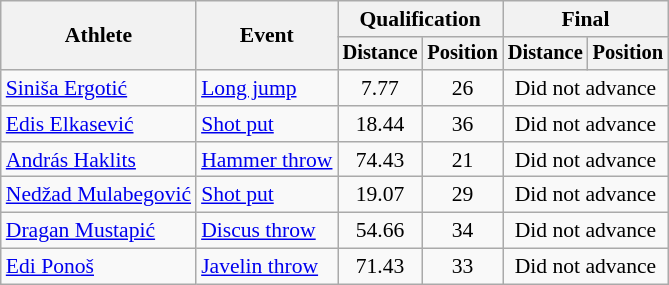<table class=wikitable style="font-size:90%">
<tr>
<th rowspan="2">Athlete</th>
<th rowspan="2">Event</th>
<th colspan="2">Qualification</th>
<th colspan="2">Final</th>
</tr>
<tr style="font-size:95%">
<th>Distance</th>
<th>Position</th>
<th>Distance</th>
<th>Position</th>
</tr>
<tr align=center>
<td align=left><a href='#'>Siniša Ergotić</a></td>
<td align=left><a href='#'>Long jump</a></td>
<td>7.77</td>
<td>26</td>
<td colspan=2>Did not advance</td>
</tr>
<tr align=center>
<td align=left><a href='#'>Edis Elkasević</a></td>
<td align=left><a href='#'>Shot put</a></td>
<td>18.44</td>
<td>36</td>
<td colspan=2>Did not advance</td>
</tr>
<tr align=center>
<td align=left><a href='#'>András Haklits</a></td>
<td align=left><a href='#'>Hammer throw</a></td>
<td>74.43</td>
<td>21</td>
<td colspan=2>Did not advance</td>
</tr>
<tr align=center>
<td align=left><a href='#'>Nedžad Mulabegović</a></td>
<td align=left><a href='#'>Shot put</a></td>
<td>19.07</td>
<td>29</td>
<td colspan=2>Did not advance</td>
</tr>
<tr align=center>
<td align=left><a href='#'>Dragan Mustapić</a></td>
<td align=left><a href='#'>Discus throw</a></td>
<td>54.66</td>
<td>34</td>
<td colspan=2>Did not advance</td>
</tr>
<tr align=center>
<td align=left><a href='#'>Edi Ponoš</a></td>
<td align=left><a href='#'>Javelin throw</a></td>
<td>71.43</td>
<td>33</td>
<td colspan=2>Did not advance</td>
</tr>
</table>
